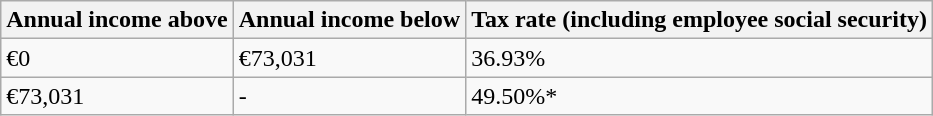<table class="wikitable">
<tr>
<th>Annual income above</th>
<th>Annual income below</th>
<th>Tax rate (including employee social security)</th>
</tr>
<tr>
<td>€0</td>
<td>€73,031</td>
<td>36.93%</td>
</tr>
<tr>
<td>€73,031</td>
<td>-</td>
<td>49.50%*</td>
</tr>
</table>
